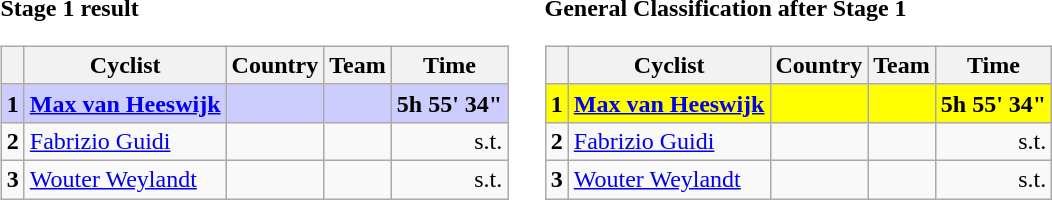<table>
<tr>
<td><strong>Stage 1 result</strong><br><table class="wikitable">
<tr>
<th></th>
<th>Cyclist</th>
<th>Country</th>
<th>Team</th>
<th>Time</th>
</tr>
<tr style="background:#ccccff;">
<td><strong>1</strong></td>
<td><strong><a href='#'>Max van Heeswijk</a></strong></td>
<td><strong></strong></td>
<td><strong></strong></td>
<td align=right><strong>5h 55' 34"</strong></td>
</tr>
<tr>
<td><strong>2</strong></td>
<td><a href='#'>Fabrizio Guidi</a></td>
<td></td>
<td></td>
<td align=right>s.t.</td>
</tr>
<tr>
<td><strong>3</strong></td>
<td><a href='#'>Wouter Weylandt</a></td>
<td></td>
<td></td>
<td align=right>s.t.</td>
</tr>
</table>
</td>
<td></td>
<td><strong>General Classification after Stage 1</strong><br><table class="wikitable">
<tr>
<th></th>
<th>Cyclist</th>
<th>Country</th>
<th>Team</th>
<th>Time</th>
</tr>
<tr bgcolor="yellow">
<td><strong>1</strong></td>
<td><strong><a href='#'>Max van Heeswijk</a></strong></td>
<td><strong></strong></td>
<td><strong></strong></td>
<td align=right><strong>5h 55' 34"</strong></td>
</tr>
<tr>
<td><strong>2</strong></td>
<td><a href='#'>Fabrizio Guidi</a></td>
<td></td>
<td></td>
<td align=right>s.t.</td>
</tr>
<tr>
<td><strong>3</strong></td>
<td><a href='#'>Wouter Weylandt</a></td>
<td></td>
<td></td>
<td align=right>s.t.</td>
</tr>
</table>
</td>
</tr>
</table>
